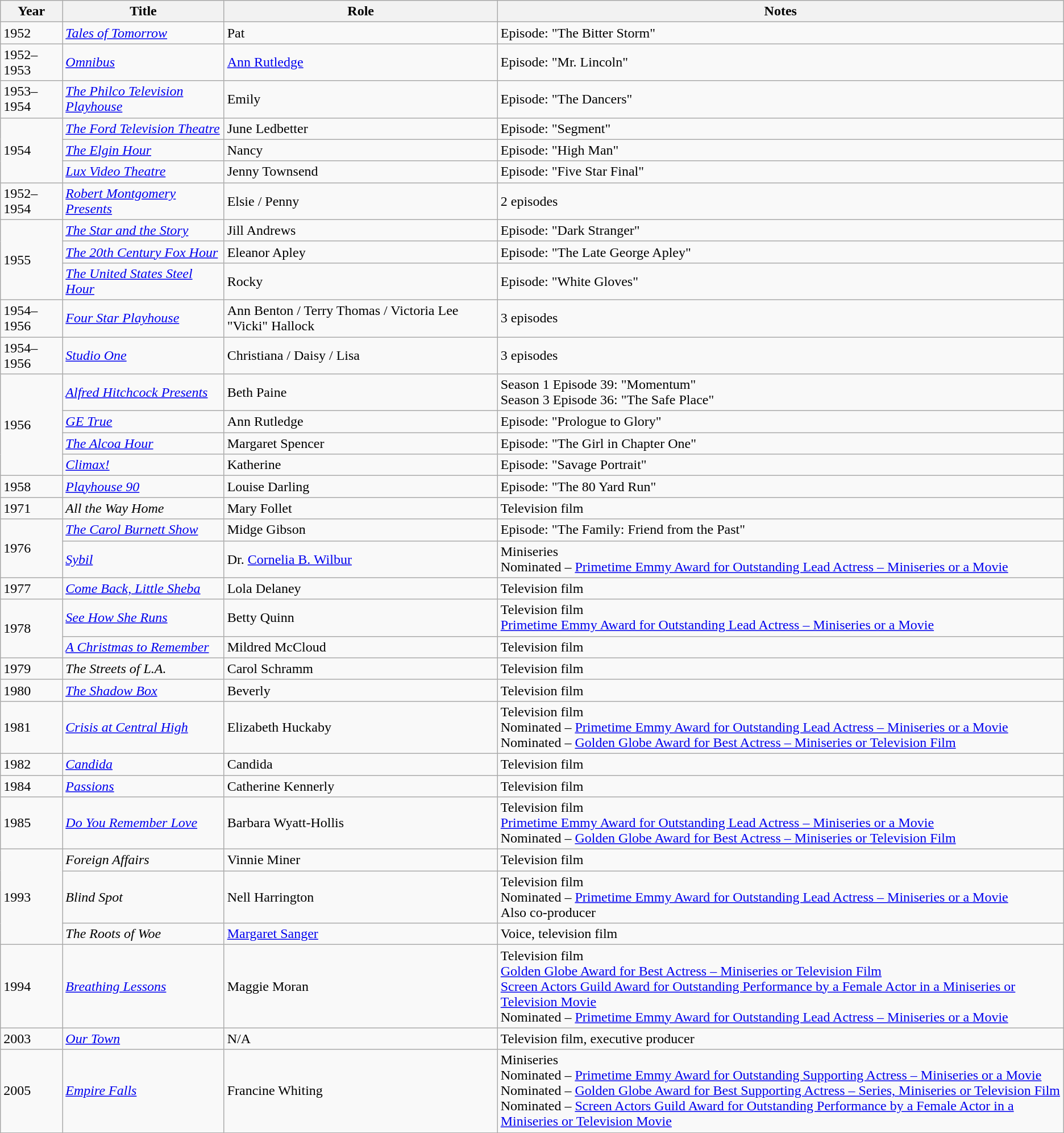<table class="wikitable sortable">
<tr>
<th>Year</th>
<th>Title</th>
<th>Role</th>
<th class="unsortable">Notes</th>
</tr>
<tr>
<td>1952</td>
<td><em><a href='#'>Tales of Tomorrow</a></em></td>
<td>Pat</td>
<td>Episode: "The Bitter Storm"</td>
</tr>
<tr>
<td>1952–1953</td>
<td><em><a href='#'>Omnibus</a></em></td>
<td><a href='#'>Ann Rutledge</a></td>
<td>Episode: "Mr. Lincoln"</td>
</tr>
<tr>
<td>1953–1954</td>
<td><em><a href='#'>The Philco Television Playhouse</a></em></td>
<td>Emily</td>
<td>Episode: "The Dancers"</td>
</tr>
<tr>
<td rowspan="3">1954</td>
<td><em><a href='#'>The Ford Television Theatre</a></em></td>
<td>June Ledbetter</td>
<td>Episode: "Segment"</td>
</tr>
<tr>
<td><em><a href='#'>The Elgin Hour</a></em></td>
<td>Nancy</td>
<td>Episode: "High Man"</td>
</tr>
<tr>
<td><em><a href='#'>Lux Video Theatre</a></em></td>
<td>Jenny Townsend</td>
<td>Episode: "Five Star Final"</td>
</tr>
<tr>
<td>1952–1954</td>
<td><em><a href='#'>Robert Montgomery Presents</a></em></td>
<td>Elsie / Penny</td>
<td>2 episodes</td>
</tr>
<tr>
<td rowspan="3">1955</td>
<td><em><a href='#'>The Star and the Story</a></em></td>
<td>Jill Andrews</td>
<td>Episode: "Dark Stranger"</td>
</tr>
<tr>
<td><em><a href='#'>The 20th Century Fox Hour</a></em></td>
<td>Eleanor Apley</td>
<td>Episode: "The Late George Apley"</td>
</tr>
<tr>
<td><em><a href='#'>The United States Steel Hour</a></em></td>
<td>Rocky</td>
<td>Episode: "White Gloves"</td>
</tr>
<tr>
<td>1954–1956</td>
<td><em><a href='#'>Four Star Playhouse</a></em></td>
<td>Ann Benton / Terry Thomas / Victoria Lee "Vicki" Hallock</td>
<td>3 episodes</td>
</tr>
<tr>
<td>1954–1956</td>
<td><em><a href='#'>Studio One</a></em></td>
<td>Christiana / Daisy / Lisa</td>
<td>3 episodes</td>
</tr>
<tr>
<td rowspan="4">1956</td>
<td><em><a href='#'>Alfred Hitchcock Presents</a></em></td>
<td>Beth Paine</td>
<td>Season 1 Episode 39: "Momentum"<br>Season 3 Episode 36: "The Safe Place"</td>
</tr>
<tr>
<td><em><a href='#'>GE True</a></em></td>
<td>Ann Rutledge</td>
<td>Episode: "Prologue to Glory"</td>
</tr>
<tr>
<td><em><a href='#'>The Alcoa Hour</a></em></td>
<td>Margaret Spencer</td>
<td>Episode: "The Girl in Chapter One"</td>
</tr>
<tr>
<td><em><a href='#'>Climax!</a></em></td>
<td>Katherine</td>
<td>Episode: "Savage Portrait"</td>
</tr>
<tr>
<td>1958</td>
<td><em><a href='#'>Playhouse 90</a></em></td>
<td>Louise Darling</td>
<td>Episode: "The 80 Yard Run"</td>
</tr>
<tr>
<td>1971</td>
<td><em>All the Way Home</em></td>
<td>Mary Follet</td>
<td>Television film</td>
</tr>
<tr>
<td rowspan="2">1976</td>
<td><em><a href='#'>The Carol Burnett Show</a></em></td>
<td>Midge Gibson</td>
<td>Episode: "The Family: Friend from the Past"</td>
</tr>
<tr>
<td><em><a href='#'>Sybil</a></em></td>
<td>Dr. <a href='#'>Cornelia B. Wilbur</a></td>
<td>Miniseries <br>Nominated – <a href='#'>Primetime Emmy Award for Outstanding Lead Actress – Miniseries or a Movie</a></td>
</tr>
<tr>
<td>1977</td>
<td><em><a href='#'>Come Back, Little Sheba</a></em></td>
<td>Lola Delaney</td>
<td>Television film</td>
</tr>
<tr>
<td rowspan="2">1978</td>
<td><em><a href='#'>See How She Runs</a></em></td>
<td>Betty Quinn</td>
<td>Television film<br> <a href='#'>Primetime Emmy Award for Outstanding Lead Actress – Miniseries or a Movie</a></td>
</tr>
<tr>
<td><em><a href='#'>A Christmas to Remember</a></em></td>
<td>Mildred McCloud</td>
<td>Television film</td>
</tr>
<tr>
<td>1979</td>
<td><em>The Streets of L.A.</em></td>
<td>Carol Schramm</td>
<td>Television film</td>
</tr>
<tr>
<td>1980</td>
<td><em><a href='#'>The Shadow Box</a></em></td>
<td>Beverly</td>
<td>Television film</td>
</tr>
<tr>
<td>1981</td>
<td><em><a href='#'>Crisis at Central High</a></em></td>
<td>Elizabeth Huckaby</td>
<td>Television film<br> Nominated – <a href='#'>Primetime Emmy Award for Outstanding Lead Actress – Miniseries or a Movie</a><br>Nominated – <a href='#'>Golden Globe Award for Best Actress – Miniseries or Television Film</a></td>
</tr>
<tr>
<td>1982</td>
<td><em><a href='#'>Candida</a></em></td>
<td>Candida</td>
<td>Television film</td>
</tr>
<tr>
<td>1984</td>
<td><em><a href='#'>Passions</a></em></td>
<td>Catherine Kennerly</td>
<td>Television film</td>
</tr>
<tr>
<td>1985</td>
<td><em><a href='#'>Do You Remember Love</a></em></td>
<td>Barbara Wyatt-Hollis</td>
<td>Television film<br> <a href='#'>Primetime Emmy Award for Outstanding Lead Actress – Miniseries or a Movie</a><br>Nominated – <a href='#'>Golden Globe Award for Best Actress – Miniseries or Television Film</a></td>
</tr>
<tr>
<td rowspan="3">1993</td>
<td><em>Foreign Affairs</em></td>
<td>Vinnie Miner</td>
<td>Television film</td>
</tr>
<tr>
<td><em>Blind Spot</em></td>
<td>Nell Harrington</td>
<td>Television film<br> Nominated – <a href='#'>Primetime Emmy Award for Outstanding Lead Actress – Miniseries or a Movie</a> <br> Also co-producer</td>
</tr>
<tr>
<td><em>The Roots of Woe</em></td>
<td><a href='#'>Margaret Sanger</a></td>
<td>Voice, television film</td>
</tr>
<tr>
<td>1994</td>
<td><em><a href='#'>Breathing Lessons</a></em></td>
<td>Maggie Moran</td>
<td>Television film<br><a href='#'>Golden Globe Award for Best Actress – Miniseries or Television Film</a><br><a href='#'>Screen Actors Guild Award for Outstanding Performance by a Female Actor in a Miniseries or Television Movie</a><br>Nominated – <a href='#'>Primetime Emmy Award for Outstanding Lead Actress – Miniseries or a Movie</a></td>
</tr>
<tr>
<td>2003</td>
<td><em><a href='#'>Our Town</a></em></td>
<td>N/A</td>
<td>Television film, executive producer</td>
</tr>
<tr>
<td>2005</td>
<td><em><a href='#'>Empire Falls</a></em></td>
<td>Francine Whiting</td>
<td>Miniseries <br>Nominated – <a href='#'>Primetime Emmy Award for Outstanding Supporting Actress – Miniseries or a Movie</a><br>Nominated – <a href='#'>Golden Globe Award for Best Supporting Actress – Series, Miniseries or Television Film</a><br>Nominated – <a href='#'>Screen Actors Guild Award for Outstanding Performance by a Female Actor in a Miniseries or Television Movie</a></td>
</tr>
</table>
